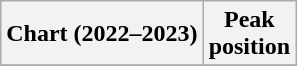<table class="wikitable plainrowheaders" style="text-align:center">
<tr>
<th scope="col">Chart (2022–2023)</th>
<th scope="col">Peak<br>position</th>
</tr>
<tr>
</tr>
</table>
